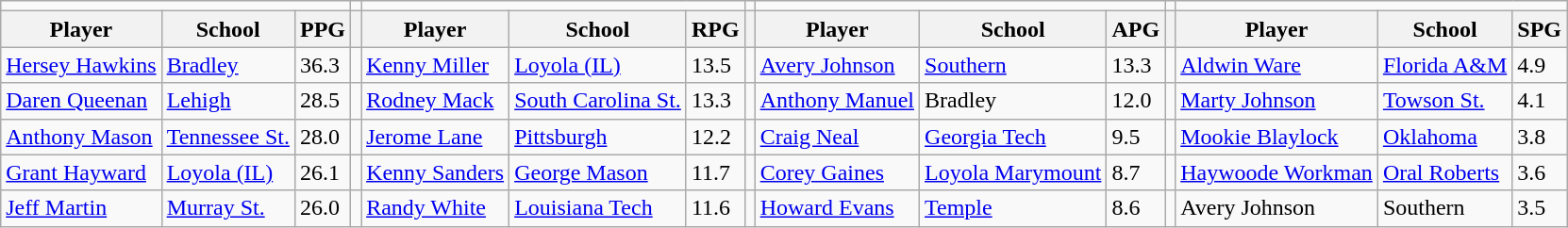<table class="wikitable" style="text-align: left;">
<tr>
<td colspan=3></td>
<td></td>
<td colspan=3></td>
<td></td>
<td colspan=3></td>
<td></td>
<td colspan=3></td>
</tr>
<tr>
<th>Player</th>
<th>School</th>
<th>PPG</th>
<th></th>
<th>Player</th>
<th>School</th>
<th>RPG</th>
<th></th>
<th>Player</th>
<th>School</th>
<th>APG</th>
<th></th>
<th>Player</th>
<th>School</th>
<th>SPG</th>
</tr>
<tr>
<td align="left"><a href='#'>Hersey Hawkins</a></td>
<td><a href='#'>Bradley</a></td>
<td>36.3</td>
<td></td>
<td><a href='#'>Kenny Miller</a></td>
<td><a href='#'>Loyola (IL)</a></td>
<td>13.5</td>
<td></td>
<td><a href='#'>Avery Johnson</a></td>
<td><a href='#'>Southern</a></td>
<td>13.3</td>
<td></td>
<td><a href='#'>Aldwin Ware</a></td>
<td><a href='#'>Florida A&M</a></td>
<td>4.9</td>
</tr>
<tr>
<td align="left"><a href='#'>Daren Queenan</a></td>
<td><a href='#'>Lehigh</a></td>
<td>28.5</td>
<td></td>
<td><a href='#'>Rodney Mack</a></td>
<td><a href='#'>South Carolina St.</a></td>
<td>13.3</td>
<td></td>
<td><a href='#'>Anthony Manuel</a></td>
<td>Bradley</td>
<td>12.0</td>
<td></td>
<td><a href='#'>Marty Johnson</a></td>
<td><a href='#'>Towson St.</a></td>
<td>4.1</td>
</tr>
<tr>
<td align="left"><a href='#'>Anthony Mason</a></td>
<td><a href='#'>Tennessee St.</a></td>
<td>28.0</td>
<td></td>
<td><a href='#'>Jerome Lane</a></td>
<td><a href='#'>Pittsburgh</a></td>
<td>12.2</td>
<td></td>
<td><a href='#'>Craig Neal</a></td>
<td><a href='#'>Georgia Tech</a></td>
<td>9.5</td>
<td></td>
<td><a href='#'>Mookie Blaylock</a></td>
<td><a href='#'>Oklahoma</a></td>
<td>3.8</td>
</tr>
<tr>
<td align="left"><a href='#'>Grant Hayward</a></td>
<td><a href='#'>Loyola (IL)</a></td>
<td>26.1</td>
<td></td>
<td><a href='#'>Kenny Sanders</a></td>
<td><a href='#'>George Mason</a></td>
<td>11.7</td>
<td></td>
<td><a href='#'>Corey Gaines</a></td>
<td><a href='#'>Loyola Marymount</a></td>
<td>8.7</td>
<td></td>
<td><a href='#'>Haywoode Workman</a></td>
<td><a href='#'>Oral Roberts</a></td>
<td>3.6</td>
</tr>
<tr>
<td align="left"><a href='#'>Jeff Martin</a></td>
<td><a href='#'>Murray St.</a></td>
<td>26.0</td>
<td></td>
<td><a href='#'>Randy White</a></td>
<td><a href='#'>Louisiana Tech</a></td>
<td>11.6</td>
<td></td>
<td><a href='#'>Howard Evans</a></td>
<td><a href='#'>Temple</a></td>
<td>8.6</td>
<td></td>
<td>Avery Johnson</td>
<td>Southern</td>
<td>3.5</td>
</tr>
</table>
